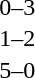<table cellspacing=1 width=70%>
<tr>
<th width=25%></th>
<th width=30%></th>
<th width=15%></th>
<th width=30%></th>
</tr>
<tr>
<td></td>
<td align=right></td>
<td align=center>0–3</td>
<td></td>
</tr>
<tr>
<td></td>
<td align=right></td>
<td align=center>1–2</td>
<td></td>
</tr>
<tr>
<td></td>
<td align=right></td>
<td align=center>5–0</td>
<td></td>
</tr>
</table>
